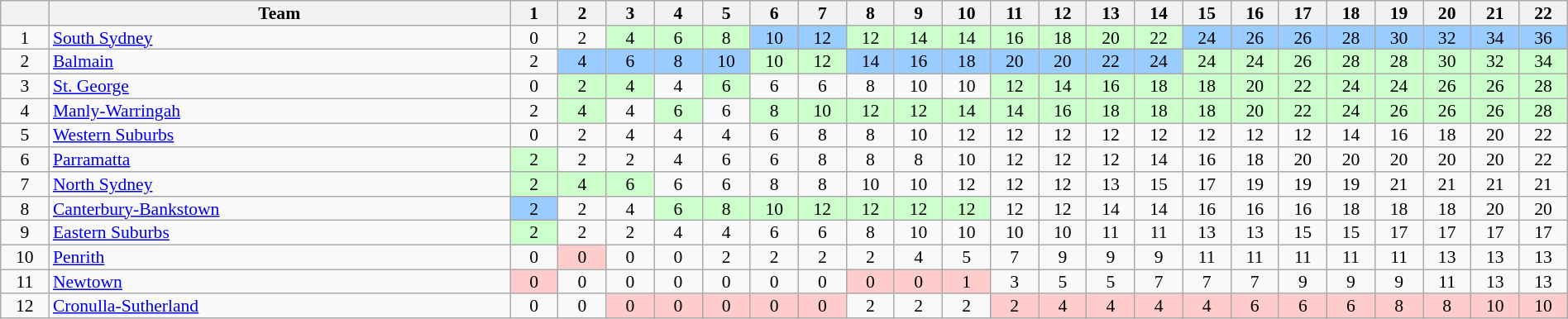<table class="wikitable" style="text-align:center; line-height: 90%; font-size:90%;" width=100%>
<tr>
<th width=20 abbr="Position"></th>
<th width=250>Team</th>
<th width=20 abbr="Round 1">1</th>
<th width=20 abbr="Round 2">2</th>
<th width=20 abbr="Round 3">3</th>
<th width=20 abbr="Round 4">4</th>
<th width=20 abbr="Round 5">5</th>
<th width=20 abbr="Round 6">6</th>
<th width=20 abbr="Round 7">7</th>
<th width=20 abbr="Round 8">8</th>
<th width=20 abbr="Round 9">9</th>
<th width=20 abbr="Round 10">10</th>
<th width=20 abbr="Round 11">11</th>
<th width=20 abbr="Round 12">12</th>
<th width=20 abbr="Round 13">13</th>
<th width=20 abbr="Round 14">14</th>
<th width=20 abbr="Round 15">15</th>
<th width=20 abbr="Round 16">16</th>
<th width=20 abbr="Round 17">17</th>
<th width=20 abbr="Round 18">18</th>
<th width=20 abbr="Round 19">19</th>
<th width=20 abbr="Round 20">20</th>
<th width=20 abbr="Round 21">21</th>
<th width=20 abbr="Round 22">22</th>
</tr>
<tr>
<td>1</td>
<td style="text-align:left;"> <a href='#'>South Sydney</a></td>
<td>0</td>
<td>2</td>
<td style="background: #ccffcc;">4</td>
<td style="background: #ccffcc;">6</td>
<td style="background: #ccffcc;">8</td>
<td style="background: #99ccff;">10</td>
<td style="background: #99ccff;">12</td>
<td style="background: #ccffcc;">12</td>
<td style="background: #ccffcc;">14</td>
<td style="background: #ccffcc;">14</td>
<td style="background: #ccffcc;">16</td>
<td style="background: #ccffcc;">18</td>
<td style="background: #ccffcc;">20</td>
<td style="background: #ccffcc;">22</td>
<td style="background: #99ccff;">24</td>
<td style="background: #99ccff;">26</td>
<td style="background: #99ccff;">26</td>
<td style="background: #99ccff;">28</td>
<td style="background: #99ccff;">30</td>
<td style="background: #99ccff;">32</td>
<td style="background: #99ccff;">34</td>
<td style="background: #99ccff;">36</td>
</tr>
<tr>
<td>2</td>
<td style="text-align:left;"> <a href='#'>Balmain</a></td>
<td>2</td>
<td style="background: #99ccff;">4</td>
<td style="background: #99ccff;">6</td>
<td style="background: #99ccff;">8</td>
<td style="background: #99ccff;">10</td>
<td style="background: #ccffcc;">10</td>
<td style="background: #ccffcc;">12</td>
<td style="background: #99ccff;">14</td>
<td style="background: #99ccff;">16</td>
<td style="background: #99ccff;">18</td>
<td style="background: #99ccff;">20</td>
<td style="background: #99ccff;">20</td>
<td style="background: #99ccff;">22</td>
<td style="background: #99ccff;">24</td>
<td style="background: #ccffcc;">24</td>
<td style="background: #ccffcc;">24</td>
<td style="background: #ccffcc;">26</td>
<td style="background: #ccffcc;">28</td>
<td style="background: #ccffcc;">28</td>
<td style="background: #ccffcc;">30</td>
<td style="background: #ccffcc;">32</td>
<td style="background: #ccffcc;">34</td>
</tr>
<tr>
<td>3</td>
<td style="text-align:left;"> <a href='#'>St. George</a></td>
<td>0</td>
<td style="background: #ccffcc;">2</td>
<td style="background: #ccffcc;">4</td>
<td>4</td>
<td style="background: #ccffcc;">6</td>
<td>6</td>
<td>6</td>
<td>8</td>
<td>10</td>
<td>10</td>
<td style="background: #ccffcc;">12</td>
<td style="background: #ccffcc;">14</td>
<td style="background: #ccffcc;">16</td>
<td style="background: #ccffcc;">18</td>
<td style="background: #ccffcc;">18</td>
<td style="background: #ccffcc;">20</td>
<td style="background: #ccffcc;">22</td>
<td style="background: #ccffcc;">24</td>
<td style="background: #ccffcc;">24</td>
<td style="background: #ccffcc;">26</td>
<td style="background: #ccffcc;">26</td>
<td style="background: #ccffcc;">28</td>
</tr>
<tr>
<td>4</td>
<td style="text-align:left;"> <a href='#'>Manly-Warringah</a></td>
<td>2</td>
<td style="background: #ccffcc;">4</td>
<td>4</td>
<td style="background: #ccffcc;">6</td>
<td>6</td>
<td style="background: #ccffcc;">8</td>
<td style="background: #ccffcc;">10</td>
<td style="background: #ccffcc;">12</td>
<td style="background: #ccffcc;">12</td>
<td style="background: #ccffcc;">14</td>
<td style="background: #ccffcc;">14</td>
<td style="background: #ccffcc;">16</td>
<td style="background: #ccffcc;">18</td>
<td style="background: #ccffcc;">18</td>
<td style="background: #ccffcc;">18</td>
<td style="background: #ccffcc;">20</td>
<td style="background: #ccffcc;">22</td>
<td style="background: #ccffcc;">24</td>
<td style="background: #ccffcc;">26</td>
<td style="background: #ccffcc;">26</td>
<td style="background: #ccffcc;">26</td>
<td style="background: #ccffcc;">28</td>
</tr>
<tr>
<td>5</td>
<td style="text-align:left;"> <a href='#'>Western Suburbs</a></td>
<td>0</td>
<td>2</td>
<td>4</td>
<td>4</td>
<td>4</td>
<td>6</td>
<td>8</td>
<td>8</td>
<td>10</td>
<td>12</td>
<td>12</td>
<td>12</td>
<td>12</td>
<td>12</td>
<td>12</td>
<td>12</td>
<td>12</td>
<td>14</td>
<td>16</td>
<td>18</td>
<td>20</td>
<td>22</td>
</tr>
<tr>
<td>6</td>
<td style="text-align:left;"> <a href='#'>Parramatta</a></td>
<td style="background: #ccffcc;">2</td>
<td>2</td>
<td>2</td>
<td>4</td>
<td>6</td>
<td>6</td>
<td>8</td>
<td>8</td>
<td>8</td>
<td>10</td>
<td>12</td>
<td>12</td>
<td>12</td>
<td>14</td>
<td>16</td>
<td>18</td>
<td>20</td>
<td>20</td>
<td>20</td>
<td>20</td>
<td>20</td>
<td>22</td>
</tr>
<tr>
<td>7</td>
<td style="text-align:left;"> <a href='#'>North Sydney</a></td>
<td style="background: #ccffcc;">2</td>
<td style="background: #ccffcc;">4</td>
<td style="background: #ccffcc;">6</td>
<td>6</td>
<td>6</td>
<td>8</td>
<td>8</td>
<td>10</td>
<td>10</td>
<td>12</td>
<td>12</td>
<td>12</td>
<td>13</td>
<td>15</td>
<td>17</td>
<td>19</td>
<td>19</td>
<td>19</td>
<td>21</td>
<td>21</td>
<td>21</td>
<td>21</td>
</tr>
<tr>
<td>8</td>
<td style="text-align:left;"> <a href='#'>Canterbury-Bankstown</a></td>
<td style="background: #99ccff;">2</td>
<td>2</td>
<td>4</td>
<td style="background: #ccffcc;">6</td>
<td style="background: #ccffcc;">8</td>
<td style="background: #ccffcc;">10</td>
<td style="background: #ccffcc;">12</td>
<td style="background: #ccffcc;">12</td>
<td style="background: #ccffcc;">12</td>
<td style="background: #ccffcc;">12</td>
<td>12</td>
<td>12</td>
<td>14</td>
<td>14</td>
<td>16</td>
<td>16</td>
<td>16</td>
<td>18</td>
<td>18</td>
<td>18</td>
<td>20</td>
<td>20</td>
</tr>
<tr>
<td>9</td>
<td style="text-align:left;"> <a href='#'>Eastern Suburbs</a></td>
<td style="background: #ccffcc;">2</td>
<td>2</td>
<td>2</td>
<td>4</td>
<td>4</td>
<td>6</td>
<td>6</td>
<td>8</td>
<td>10</td>
<td>10</td>
<td>10</td>
<td>10</td>
<td>11</td>
<td>11</td>
<td>13</td>
<td>13</td>
<td>15</td>
<td>15</td>
<td>17</td>
<td>17</td>
<td>17</td>
<td>17</td>
</tr>
<tr>
<td>10</td>
<td style="text-align:left;"> <a href='#'>Penrith</a></td>
<td>0</td>
<td style="background: #ffcccc;">0</td>
<td>0</td>
<td>0</td>
<td>2</td>
<td>2</td>
<td>2</td>
<td>2</td>
<td>4</td>
<td>5</td>
<td>7</td>
<td>9</td>
<td>9</td>
<td>9</td>
<td>11</td>
<td>11</td>
<td>11</td>
<td>11</td>
<td>11</td>
<td>13</td>
<td>13</td>
<td>13</td>
</tr>
<tr>
<td>11</td>
<td style="text-align:left;"> <a href='#'>Newtown</a></td>
<td style="background: #ffcccc;">0</td>
<td>0</td>
<td>0</td>
<td>0</td>
<td>0</td>
<td>0</td>
<td>0</td>
<td style="background: #ffcccc;">0</td>
<td style="background: #ffcccc;">0</td>
<td style="background: #ffcccc;">1</td>
<td>3</td>
<td>5</td>
<td>5</td>
<td>7</td>
<td>7</td>
<td>7</td>
<td>9</td>
<td>9</td>
<td>9</td>
<td>11</td>
<td>13</td>
<td>13</td>
</tr>
<tr>
<td>12</td>
<td style="text-align:left;"> <a href='#'>Cronulla-Sutherland</a></td>
<td>0</td>
<td>0</td>
<td style="background: #ffcccc;">0</td>
<td style="background: #ffcccc;">0</td>
<td style="background: #ffcccc;">0</td>
<td style="background: #ffcccc;">0</td>
<td style="background: #ffcccc;">0</td>
<td>2</td>
<td>2</td>
<td>2</td>
<td style="background: #ffcccc;">2</td>
<td style="background: #ffcccc;">4</td>
<td style="background: #ffcccc;">4</td>
<td style="background: #ffcccc;">4</td>
<td style="background: #ffcccc;">4</td>
<td style="background: #ffcccc;">6</td>
<td style="background: #ffcccc;">6</td>
<td style="background: #ffcccc;">6</td>
<td style="background: #ffcccc;">8</td>
<td style="background: #ffcccc;">8</td>
<td style="background: #ffcccc;">10</td>
<td style="background: #ffcccc;">10</td>
</tr>
</table>
